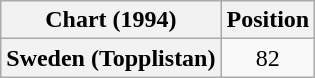<table class="wikitable plainrowheaders" style="text-align:center">
<tr>
<th scope="col">Chart (1994)</th>
<th scope="col">Position</th>
</tr>
<tr>
<th scope="row">Sweden (Topplistan)</th>
<td>82</td>
</tr>
</table>
